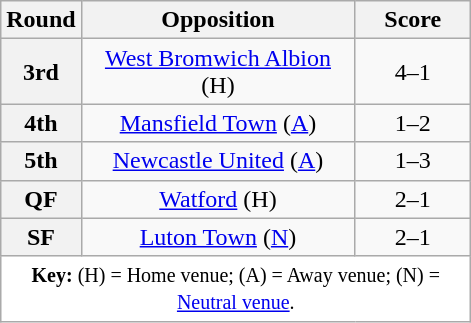<table class="wikitable plainrowheaders" style="text-align:center;margin:0">
<tr>
<th scope="col" style="width:25px">Round</th>
<th scope="col" style="width:175px">Opposition</th>
<th scope="col" style="width:70px">Score</th>
</tr>
<tr>
<th scope="row" style="text-align:center">3rd</th>
<td><a href='#'>West Bromwich Albion</a> (H)</td>
<td>4–1</td>
</tr>
<tr>
<th scope="row" style="text-align:center">4th</th>
<td><a href='#'>Mansfield Town</a> (<a href='#'>A</a>)</td>
<td>1–2</td>
</tr>
<tr>
<th scope="row" style="text-align:center">5th</th>
<td><a href='#'>Newcastle United</a> (<a href='#'>A</a>)</td>
<td>1–3</td>
</tr>
<tr>
<th scope="row" style="text-align:center">QF</th>
<td><a href='#'>Watford</a> (H)</td>
<td>2–1</td>
</tr>
<tr>
<th scope="row" style="text-align:center">SF</th>
<td><a href='#'>Luton Town</a> (<a href='#'>N</a>)</td>
<td>2–1</td>
</tr>
<tr>
<td colspan="3" style="background:white;"><small><strong>Key:</strong> (H) = Home venue; (A) = Away venue; (N) = <a href='#'>Neutral venue</a>.</small></td>
</tr>
</table>
